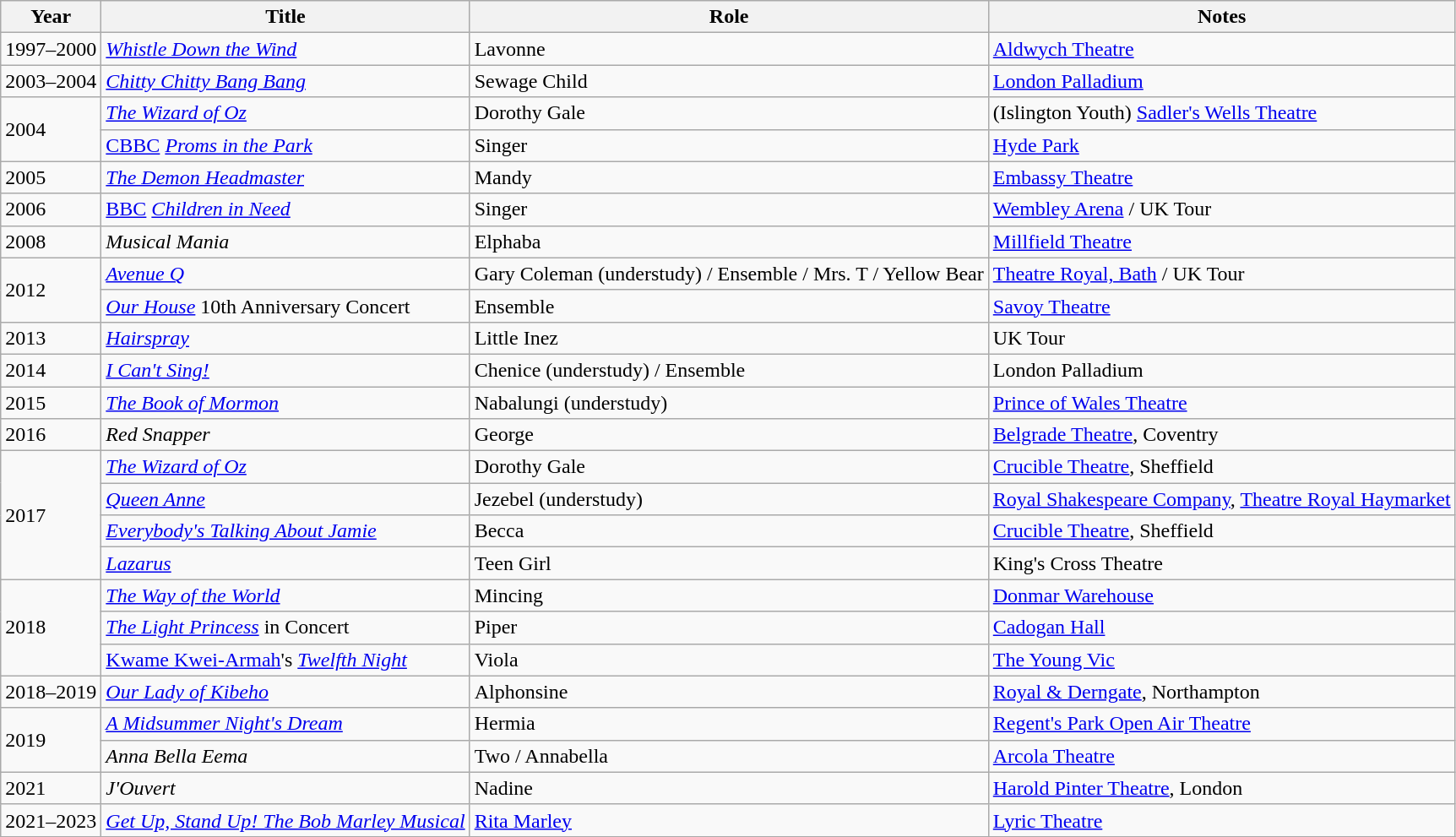<table class="wikitable sortable">
<tr>
<th>Year</th>
<th>Title</th>
<th>Role</th>
<th class="unsortable">Notes</th>
</tr>
<tr>
<td>1997–2000</td>
<td><em><a href='#'>Whistle Down the Wind</a></em></td>
<td>Lavonne</td>
<td><a href='#'>Aldwych Theatre</a></td>
</tr>
<tr>
<td>2003–2004</td>
<td><em><a href='#'>Chitty Chitty Bang Bang</a></em></td>
<td>Sewage Child</td>
<td><a href='#'>London Palladium</a></td>
</tr>
<tr>
<td rowspan="2">2004</td>
<td><em><a href='#'>The Wizard of Oz</a></em></td>
<td>Dorothy Gale</td>
<td>(Islington Youth) <a href='#'>Sadler's Wells Theatre</a></td>
</tr>
<tr>
<td><a href='#'>CBBC</a> <em><a href='#'>Proms in the Park</a></em></td>
<td>Singer</td>
<td><a href='#'>Hyde Park</a></td>
</tr>
<tr>
<td>2005</td>
<td><em><a href='#'>The Demon Headmaster</a></em></td>
<td>Mandy</td>
<td><a href='#'>Embassy Theatre</a></td>
</tr>
<tr>
<td>2006</td>
<td><a href='#'>BBC</a> <em><a href='#'>Children in Need</a></em></td>
<td>Singer</td>
<td><a href='#'>Wembley Arena</a> / UK Tour</td>
</tr>
<tr>
<td>2008</td>
<td><em>Musical Mania</em></td>
<td>Elphaba</td>
<td><a href='#'>Millfield Theatre</a></td>
</tr>
<tr>
<td rowspan="2">2012</td>
<td><em><a href='#'>Avenue Q</a></em></td>
<td>Gary Coleman (understudy) / Ensemble / Mrs. T / Yellow Bear</td>
<td><a href='#'>Theatre Royal, Bath</a> / UK Tour</td>
</tr>
<tr>
<td><em><a href='#'>Our House</a></em> 10th Anniversary Concert</td>
<td>Ensemble</td>
<td><a href='#'>Savoy Theatre</a></td>
</tr>
<tr>
<td>2013</td>
<td><em><a href='#'>Hairspray</a></em></td>
<td>Little Inez</td>
<td>UK Tour</td>
</tr>
<tr>
<td>2014</td>
<td><em><a href='#'>I Can't Sing!</a></em></td>
<td>Chenice (understudy) / Ensemble</td>
<td>London Palladium</td>
</tr>
<tr>
<td>2015</td>
<td><em><a href='#'>The Book of Mormon</a></em></td>
<td>Nabalungi (understudy)</td>
<td><a href='#'>Prince of Wales Theatre</a></td>
</tr>
<tr>
<td>2016</td>
<td><em>Red Snapper</em></td>
<td>George</td>
<td><a href='#'>Belgrade Theatre</a>, Coventry</td>
</tr>
<tr>
<td rowspan="4">2017</td>
<td><em><a href='#'>The Wizard of Oz</a></em></td>
<td>Dorothy Gale</td>
<td><a href='#'>Crucible Theatre</a>, Sheffield</td>
</tr>
<tr>
<td><em><a href='#'>Queen Anne</a></em></td>
<td>Jezebel (understudy)</td>
<td><a href='#'>Royal Shakespeare Company</a>, <a href='#'>Theatre Royal Haymarket</a></td>
</tr>
<tr>
<td><em><a href='#'>Everybody's Talking About Jamie</a></em></td>
<td>Becca</td>
<td><a href='#'>Crucible Theatre</a>, Sheffield</td>
</tr>
<tr>
<td><em><a href='#'>Lazarus</a></em></td>
<td>Teen Girl</td>
<td>King's Cross Theatre</td>
</tr>
<tr>
<td rowspan="3">2018</td>
<td><em><a href='#'>The Way of the World</a></em></td>
<td>Mincing</td>
<td><a href='#'>Donmar Warehouse</a></td>
</tr>
<tr>
<td><em><a href='#'>The Light Princess</a></em> in Concert</td>
<td>Piper</td>
<td><a href='#'>Cadogan Hall</a></td>
</tr>
<tr>
<td><a href='#'>Kwame Kwei-Armah</a>'s <em><a href='#'>Twelfth Night</a></em></td>
<td>Viola</td>
<td><a href='#'>The Young Vic</a></td>
</tr>
<tr>
<td>2018–2019</td>
<td><em><a href='#'>Our Lady of Kibeho</a></em></td>
<td>Alphonsine</td>
<td><a href='#'>Royal & Derngate</a>, Northampton</td>
</tr>
<tr>
<td rowspan="2">2019</td>
<td><em><a href='#'>A Midsummer Night's Dream</a></em></td>
<td>Hermia</td>
<td><a href='#'>Regent's Park Open Air Theatre</a></td>
</tr>
<tr>
<td><em>Anna Bella Eema</em></td>
<td>Two / Annabella</td>
<td><a href='#'>Arcola Theatre</a></td>
</tr>
<tr>
<td>2021</td>
<td><em>J'Ouvert</em></td>
<td>Nadine</td>
<td><a href='#'>Harold Pinter Theatre</a>, London</td>
</tr>
<tr>
<td>2021–2023</td>
<td><em><a href='#'>Get Up, Stand Up! The Bob Marley Musical</a></em></td>
<td><a href='#'>Rita Marley</a></td>
<td><a href='#'>Lyric Theatre</a></td>
</tr>
<tr>
</tr>
</table>
